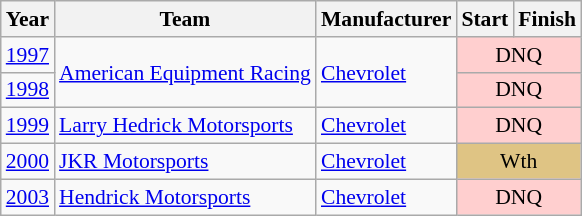<table class="wikitable" style="font-size: 90%;">
<tr>
<th>Year</th>
<th>Team</th>
<th>Manufacturer</th>
<th>Start</th>
<th>Finish</th>
</tr>
<tr>
<td><a href='#'>1997</a></td>
<td rowspan=2><a href='#'>American Equipment Racing</a></td>
<td rowspan=2><a href='#'>Chevrolet</a></td>
<td align=center colspan=2 style="background:#FFCFCF;">DNQ</td>
</tr>
<tr>
<td><a href='#'>1998</a></td>
<td align=center colspan=2 style="background:#FFCFCF;">DNQ</td>
</tr>
<tr>
<td><a href='#'>1999</a></td>
<td><a href='#'>Larry Hedrick Motorsports</a></td>
<td><a href='#'>Chevrolet</a></td>
<td align=center colspan=2 style="background:#FFCFCF;">DNQ</td>
</tr>
<tr>
<td><a href='#'>2000</a></td>
<td><a href='#'>JKR Motorsports</a></td>
<td><a href='#'>Chevrolet</a></td>
<td align=center colspan=2 style="background:#DFC484;">Wth</td>
</tr>
<tr>
<td><a href='#'>2003</a></td>
<td><a href='#'>Hendrick Motorsports</a></td>
<td><a href='#'>Chevrolet</a></td>
<td align=center colspan=2 style="background:#FFCFCF;">DNQ</td>
</tr>
</table>
